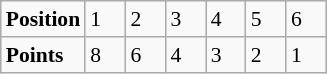<table class="wikitable" style="font-size: 90%;">
<tr>
<td><strong>Position</strong></td>
<td width=20>1</td>
<td width=20>2</td>
<td width=20>3</td>
<td width=20>4</td>
<td width=20>5</td>
<td width=20>6</td>
</tr>
<tr>
<td><strong>Points</strong></td>
<td>8</td>
<td>6</td>
<td>4</td>
<td>3</td>
<td>2</td>
<td>1</td>
</tr>
</table>
